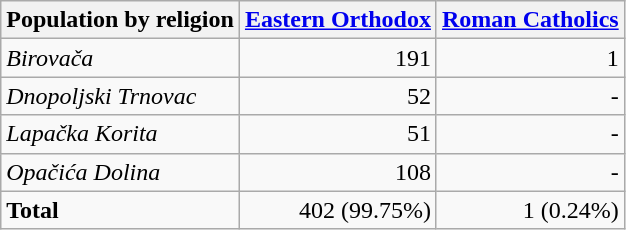<table class="wikitable sortable">
<tr>
<th>Population by religion</th>
<th><a href='#'>Eastern Orthodox</a></th>
<th><a href='#'>Roman Catholics</a></th>
</tr>
<tr>
<td><em>Birovača</em></td>
<td align="right">191</td>
<td align="right">1</td>
</tr>
<tr>
<td><em>Dnopoljski Trnovac</em></td>
<td align="right">52</td>
<td align="right">-</td>
</tr>
<tr>
<td><em>Lapačka Korita</em></td>
<td align="right">51</td>
<td align="right">-</td>
</tr>
<tr>
<td><em>Opačića Dolina</em></td>
<td align="right">108</td>
<td align="right">-</td>
</tr>
<tr>
<td><strong>Total</strong></td>
<td align="right">402 (99.75%)</td>
<td align="right">1 (0.24%)</td>
</tr>
</table>
